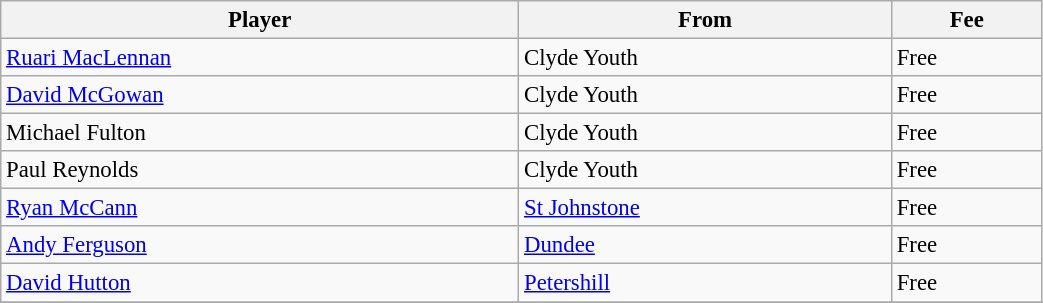<table class="wikitable" style="text-align:center; font-size:95%;width:55%; text-align:left">
<tr>
<th><strong>Player</strong></th>
<th><strong>From</strong></th>
<th><strong>Fee</strong></th>
</tr>
<tr --->
<td> <a href='#'>Ruari MacLennan</a></td>
<td>Clyde Youth</td>
<td>Free</td>
</tr>
<tr --->
<td> <a href='#'>David McGowan</a></td>
<td>Clyde Youth</td>
<td>Free</td>
</tr>
<tr --->
<td> Michael Fulton</td>
<td>Clyde Youth</td>
<td>Free</td>
</tr>
<tr --->
<td> Paul Reynolds</td>
<td>Clyde Youth</td>
<td>Free</td>
</tr>
<tr --->
<td> <a href='#'>Ryan McCann</a></td>
<td><a href='#'>St Johnstone</a></td>
<td>Free</td>
</tr>
<tr --->
<td> <a href='#'>Andy Ferguson</a></td>
<td><a href='#'>Dundee</a></td>
<td>Free</td>
</tr>
<tr --->
<td> <a href='#'>David Hutton</a></td>
<td><a href='#'>Petershill</a></td>
<td>Free</td>
</tr>
<tr --->
</tr>
</table>
